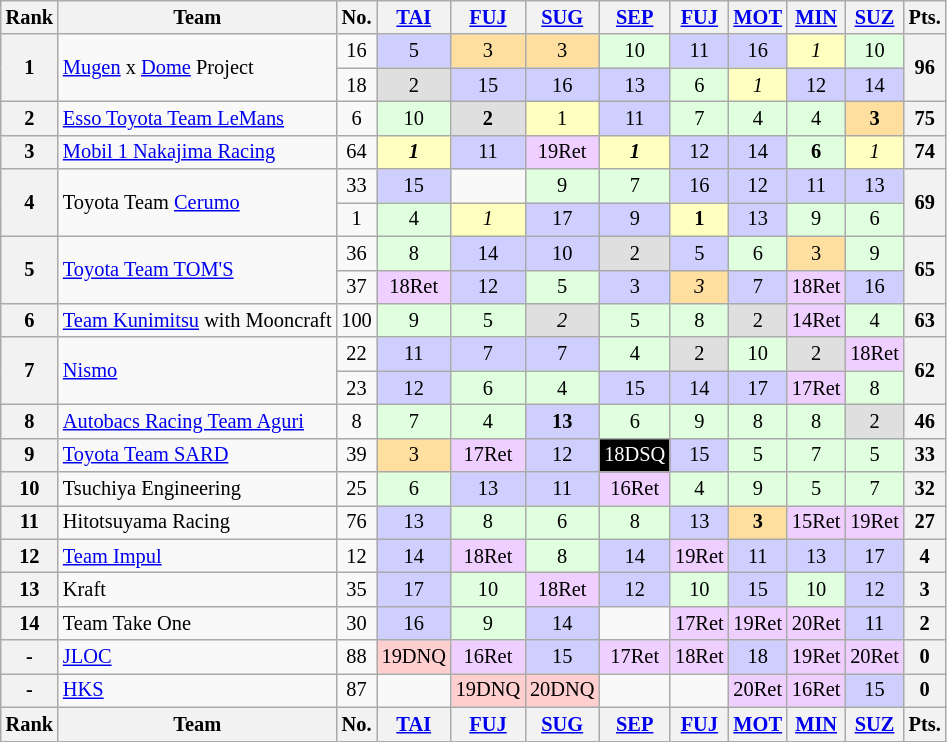<table class="wikitable" style="font-size:85%; text-align:center">
<tr>
<th>Rank</th>
<th>Team</th>
<th>No.</th>
<th><a href='#'>TAI</a><br></th>
<th><a href='#'>FUJ</a><br></th>
<th><a href='#'>SUG</a><br></th>
<th><a href='#'>SEP</a><br></th>
<th><a href='#'>FUJ</a><br></th>
<th><a href='#'>MOT</a><br></th>
<th><a href='#'>MIN</a><br></th>
<th><a href='#'>SUZ</a><br></th>
<th>Pts.</th>
</tr>
<tr>
<th rowspan="2">1</th>
<td rowspan="2" align="left"><a href='#'>Mugen</a> x <a href='#'>Dome</a> Project</td>
<td>16</td>
<td bgcolor="#CFCFFF">5</td>
<td bgcolor="#FFDF9F">3</td>
<td bgcolor="#FFDF9F">3</td>
<td bgcolor="#DFFFDF">10</td>
<td bgcolor="#CFCFFF">11</td>
<td bgcolor="#CFCFFF">16</td>
<td bgcolor="#FFFFBF"><em>1</em></td>
<td bgcolor="#DFFFDF">10</td>
<th rowspan="2">96</th>
</tr>
<tr>
<td>18</td>
<td bgcolor="#DFDFDF">2</td>
<td bgcolor="#CFCFFF">15</td>
<td bgcolor="#CFCFFF">16</td>
<td bgcolor="#CFCFFF">13</td>
<td bgcolor="#DFFFDF">6</td>
<td bgcolor="#FFFFBF"><em>1</em></td>
<td bgcolor="#CFCFFF">12</td>
<td bgcolor="#CFCFFF">14</td>
</tr>
<tr>
<th>2</th>
<td align="left"><a href='#'>Esso Toyota Team LeMans</a></td>
<td>6</td>
<td bgcolor="#DFFFDF">10</td>
<td bgcolor="#DFDFDF"><strong>2</strong></td>
<td bgcolor="#FFFFBF">1</td>
<td bgcolor="#CFCFFF">11</td>
<td bgcolor="#DFFFDF">7</td>
<td bgcolor="#DFFFDF">4</td>
<td bgcolor="#DFFFDF">4</td>
<td bgcolor="#FFDF9F"><strong>3</strong></td>
<th>75</th>
</tr>
<tr>
<th>3</th>
<td align="left"><a href='#'>Mobil 1 Nakajima Racing</a></td>
<td>64</td>
<td bgcolor="#FFFFBF"><strong><em>1</em></strong></td>
<td bgcolor="#CFCFFF">11</td>
<td bgcolor="#EFCFFF"><span>19</span>Ret</td>
<td bgcolor="#FFFFBF"><strong><em>1</em></strong></td>
<td bgcolor="#CFCFFF">12</td>
<td bgcolor="#CFCFFF">14</td>
<td bgcolor="#DFFFDF"><strong>6</strong></td>
<td bgcolor="#FFFFBF"><em>1</em></td>
<th>74</th>
</tr>
<tr>
<th rowspan="2">4</th>
<td rowspan="2" align="left">Toyota Team <a href='#'>Cerumo</a></td>
<td>33</td>
<td bgcolor="#CFCFFF">15</td>
<td></td>
<td bgcolor="#DFFFDF">9</td>
<td bgcolor="#DFFFDF">7</td>
<td bgcolor="#CFCFFF">16</td>
<td bgcolor="#CFCFFF">12</td>
<td bgcolor="#CFCFFF">11</td>
<td bgcolor="#CFCFFF">13</td>
<th rowspan="2">69</th>
</tr>
<tr>
<td>1</td>
<td bgcolor="#DFFFDF">4</td>
<td bgcolor="#FFFFBF"><em>1</em></td>
<td bgcolor="#CFCFFF">17</td>
<td bgcolor="#CFCFFF">9</td>
<td bgcolor="#FFFFBF"><strong>1</strong></td>
<td bgcolor="#CFCFFF">13</td>
<td bgcolor="#DFFFDF">9</td>
<td bgcolor="#DFFFDF">6</td>
</tr>
<tr>
<th rowspan="2">5</th>
<td rowspan="2" align="left"><a href='#'>Toyota Team TOM'S</a></td>
<td>36</td>
<td bgcolor="#DFFFDF">8</td>
<td bgcolor="#CFCFFF">14</td>
<td bgcolor="#CFCFFF">10</td>
<td bgcolor="#DFDFDF">2</td>
<td bgcolor="#CFCFFF">5</td>
<td bgcolor="#DFFFDF">6</td>
<td bgcolor="#FFDF9F">3</td>
<td bgcolor="#DFFFDF">9</td>
<th rowspan="2">65</th>
</tr>
<tr>
<td>37</td>
<td bgcolor="#EFCFFF"><span>18</span>Ret</td>
<td bgcolor="#CFCFFF">12</td>
<td bgcolor="#DFFFDF">5</td>
<td bgcolor="#CFCFFF">3</td>
<td bgcolor="#FFDF9F"><em>3</em></td>
<td bgcolor="#CFCFFF">7</td>
<td bgcolor="#EFCFFF"><span>18</span>Ret</td>
<td bgcolor="#CFCFFF">16</td>
</tr>
<tr>
<th>6</th>
<td align="left"><a href='#'>Team Kunimitsu</a> with Mooncraft</td>
<td>100</td>
<td bgcolor="#DFFFDF">9</td>
<td bgcolor="#DFFFDF">5</td>
<td bgcolor="#DFDFDF"><em>2</em></td>
<td bgcolor="#DFFFDF">5</td>
<td bgcolor="#DFFFDF">8</td>
<td bgcolor="#DFDFDF">2</td>
<td bgcolor="#EFCFFF"><span>14</span>Ret</td>
<td bgcolor="#DFFFDF">4</td>
<th>63</th>
</tr>
<tr>
<th rowspan="2">7</th>
<td rowspan="2" align="left"><a href='#'>Nismo</a></td>
<td>22</td>
<td bgcolor="#CFCFFF">11</td>
<td bgcolor="#CFCFFF">7</td>
<td bgcolor="#CFCFFF">7</td>
<td bgcolor="#DFFFDF">4</td>
<td bgcolor="#DFDFDF">2</td>
<td bgcolor="#DFFFDF">10</td>
<td bgcolor="#DFDFDF">2</td>
<td bgcolor="#EFCFFF"><span>18</span>Ret</td>
<th rowspan="2">62</th>
</tr>
<tr>
<td>23</td>
<td bgcolor="#CFCFFF">12</td>
<td bgcolor="#DFFFDF">6</td>
<td bgcolor="#DFFFDF">4</td>
<td bgcolor="#CFCFFF">15</td>
<td bgcolor="#CFCFFF">14</td>
<td bgcolor="#CFCFFF">17</td>
<td bgcolor="#EFCFFF"><span>17</span>Ret</td>
<td bgcolor="#DFFFDF">8</td>
</tr>
<tr>
<th>8</th>
<td align="left"><a href='#'>Autobacs Racing Team Aguri</a></td>
<td>8</td>
<td bgcolor="#DFFFDF">7</td>
<td bgcolor="#DFFFDF">4</td>
<td bgcolor="#CFCFFF"><strong>13</strong></td>
<td bgcolor="#DFFFDF">6</td>
<td bgcolor="#DFFFDF">9</td>
<td bgcolor="#DFFFDF">8</td>
<td bgcolor="#DFFFDF">8</td>
<td bgcolor="#DFDFDF">2</td>
<th>46</th>
</tr>
<tr>
<th>9</th>
<td align="left"><a href='#'>Toyota Team SARD</a></td>
<td>39</td>
<td bgcolor="#FFDF9F">3</td>
<td bgcolor="#EFCFFF"><span>17</span>Ret</td>
<td bgcolor="#CFCFFF">12</td>
<td style="background-color: #000; color: white;"><span>18</span>DSQ</td>
<td bgcolor="#CFCFFF">15</td>
<td bgcolor="#DFFFDF">5</td>
<td bgcolor="#DFFFDF">7</td>
<td bgcolor="#DFFFDF">5</td>
<th>33</th>
</tr>
<tr>
<th>10</th>
<td align="left">Tsuchiya Engineering</td>
<td>25</td>
<td bgcolor="#DFFFDF">6</td>
<td bgcolor="#CFCFFF">13</td>
<td bgcolor="#CFCFFF">11</td>
<td bgcolor="#EFCFFF"><span>16</span>Ret</td>
<td bgcolor="#DFFFDF">4</td>
<td bgcolor="#DFFFDF">9</td>
<td bgcolor="#DFFFDF">5</td>
<td bgcolor="#DFFFDF">7</td>
<th>32</th>
</tr>
<tr>
<th>11</th>
<td align="left">Hitotsuyama Racing</td>
<td>76</td>
<td bgcolor="#CFCFFF">13</td>
<td bgcolor="#DFFFDF">8</td>
<td bgcolor="#DFFFDF">6</td>
<td bgcolor="#DFFFDF">8</td>
<td bgcolor="#CFCFFF">13</td>
<td bgcolor="#FFDF9F"><strong>3</strong></td>
<td bgcolor="#EFCFFF"><span>15</span>Ret</td>
<td bgcolor="#EFCFFF"><span>19</span>Ret</td>
<th>27</th>
</tr>
<tr>
<th>12</th>
<td align="left"><a href='#'>Team Impul</a></td>
<td>12</td>
<td bgcolor="#CFCFFF">14</td>
<td bgcolor="#EFCFFF"><span>18</span>Ret</td>
<td bgcolor="#DFFFDF">8</td>
<td bgcolor="#CFCFFF">14</td>
<td bgcolor="#EFCFFF"><span>19</span>Ret</td>
<td bgcolor="#CFCFFF">11</td>
<td bgcolor="#CFCFFF">13</td>
<td bgcolor="#CFCFFF">17</td>
<th>4</th>
</tr>
<tr>
<th>13</th>
<td align="left">Kraft</td>
<td>35</td>
<td bgcolor="#CFCFFF">17</td>
<td bgcolor="#DFFFDF">10</td>
<td bgcolor="#EFCFFF"><span>18</span>Ret</td>
<td bgcolor="#CFCFFF">12</td>
<td bgcolor="#DFFFDF">10</td>
<td bgcolor="#CFCFFF">15</td>
<td bgcolor="#DFFFDF">10</td>
<td bgcolor="#CFCFFF">12</td>
<th>3</th>
</tr>
<tr>
<th>14</th>
<td align="left">Team Take One</td>
<td>30</td>
<td bgcolor="#CFCFFF">16</td>
<td bgcolor="#DFFFDF">9</td>
<td bgcolor="#CFCFFF">14</td>
<td></td>
<td bgcolor="#EFCFFF"><span>17</span>Ret</td>
<td bgcolor="#EFCFFF"><span>19</span>Ret</td>
<td bgcolor="#EFCFFF"><span>20</span>Ret</td>
<td bgcolor="#CFCFFF">11</td>
<th>2</th>
</tr>
<tr>
<th>-</th>
<td align="left"><a href='#'>JLOC</a></td>
<td>88</td>
<td bgcolor="#FFCFCF"><span>19</span>DNQ</td>
<td bgcolor="#EFCFFF"><span>16</span>Ret</td>
<td bgcolor="#CFCFFF">15</td>
<td bgcolor="#EFCFFF"><span>17</span>Ret</td>
<td bgcolor="#EFCFFF"><span>18</span>Ret</td>
<td bgcolor="#CFCFFF">18</td>
<td bgcolor="#EFCFFF"><span>19</span>Ret</td>
<td bgcolor="#EFCFFF"><span>20</span>Ret</td>
<th>0</th>
</tr>
<tr>
<th>-</th>
<td align="left"><a href='#'>HKS</a></td>
<td>87</td>
<td></td>
<td bgcolor="#FFCFCF"><span>19</span>DNQ</td>
<td bgcolor="#FFCFCF"><span>20</span>DNQ</td>
<td></td>
<td></td>
<td bgcolor="#EFCFFF"><span>20</span>Ret</td>
<td bgcolor="#EFCFFF"><span>16</span>Ret</td>
<td bgcolor="#CFCFFF">15</td>
<th>0</th>
</tr>
<tr>
<th>Rank</th>
<th>Team</th>
<th>No.</th>
<th><a href='#'>TAI</a><br></th>
<th><a href='#'>FUJ</a><br></th>
<th><a href='#'>SUG</a><br></th>
<th><a href='#'>SEP</a><br></th>
<th><a href='#'>FUJ</a><br></th>
<th><a href='#'>MOT</a><br></th>
<th><a href='#'>MIN</a><br></th>
<th><a href='#'>SUZ</a><br></th>
<th>Pts.</th>
</tr>
</table>
